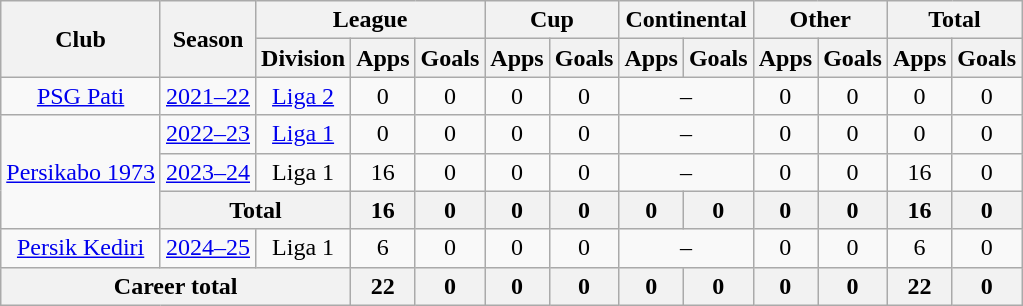<table class="wikitable" style="text-align: center">
<tr>
<th rowspan="2">Club</th>
<th rowspan="2">Season</th>
<th colspan="3">League</th>
<th colspan="2">Cup</th>
<th colspan="2">Continental</th>
<th colspan="2">Other</th>
<th colspan="2">Total</th>
</tr>
<tr>
<th>Division</th>
<th>Apps</th>
<th>Goals</th>
<th>Apps</th>
<th>Goals</th>
<th>Apps</th>
<th>Goals</th>
<th>Apps</th>
<th>Goals</th>
<th>Apps</th>
<th>Goals</th>
</tr>
<tr>
<td rowspan="1"><a href='#'>PSG Pati</a></td>
<td><a href='#'>2021–22</a></td>
<td rowspan="1" valign="center"><a href='#'>Liga 2</a></td>
<td>0</td>
<td>0</td>
<td>0</td>
<td>0</td>
<td colspan="2">–</td>
<td>0</td>
<td>0</td>
<td>0</td>
<td>0</td>
</tr>
<tr>
<td rowspan="3"><a href='#'>Persikabo 1973</a></td>
<td><a href='#'>2022–23</a></td>
<td rowspan="1" valign="center"><a href='#'>Liga 1</a></td>
<td>0</td>
<td>0</td>
<td>0</td>
<td>0</td>
<td colspan="2">–</td>
<td>0</td>
<td>0</td>
<td>0</td>
<td>0</td>
</tr>
<tr>
<td><a href='#'>2023–24</a></td>
<td rowspan="1" valign="center">Liga 1</td>
<td>16</td>
<td>0</td>
<td>0</td>
<td>0</td>
<td colspan="2">–</td>
<td>0</td>
<td>0</td>
<td>16</td>
<td>0</td>
</tr>
<tr>
<th colspan=2>Total</th>
<th>16</th>
<th>0</th>
<th>0</th>
<th>0</th>
<th>0</th>
<th>0</th>
<th>0</th>
<th>0</th>
<th>16</th>
<th>0</th>
</tr>
<tr>
<td rowspan="1"><a href='#'>Persik Kediri</a></td>
<td><a href='#'>2024–25</a></td>
<td rowspan="1" valign="center">Liga 1</td>
<td>6</td>
<td>0</td>
<td>0</td>
<td>0</td>
<td colspan="2">–</td>
<td>0</td>
<td>0</td>
<td>6</td>
<td>0</td>
</tr>
<tr>
<th colspan=3>Career total</th>
<th>22</th>
<th>0</th>
<th>0</th>
<th>0</th>
<th>0</th>
<th>0</th>
<th>0</th>
<th>0</th>
<th>22</th>
<th>0</th>
</tr>
</table>
